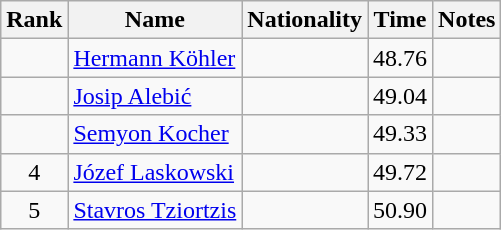<table class="wikitable sortable" style="text-align:center">
<tr>
<th>Rank</th>
<th>Name</th>
<th>Nationality</th>
<th>Time</th>
<th>Notes</th>
</tr>
<tr>
<td></td>
<td align="left"><a href='#'>Hermann Köhler</a></td>
<td align=left></td>
<td>48.76</td>
<td></td>
</tr>
<tr>
<td></td>
<td align="left"><a href='#'>Josip Alebić</a></td>
<td align=left></td>
<td>49.04</td>
<td></td>
</tr>
<tr>
<td></td>
<td align="left"><a href='#'>Semyon Kocher</a></td>
<td align=left></td>
<td>49.33</td>
<td></td>
</tr>
<tr>
<td>4</td>
<td align="left"><a href='#'>Józef Laskowski</a></td>
<td align=left></td>
<td>49.72</td>
<td></td>
</tr>
<tr>
<td>5</td>
<td align="left"><a href='#'>Stavros Tziortzis</a></td>
<td align=left></td>
<td>50.90</td>
<td></td>
</tr>
</table>
